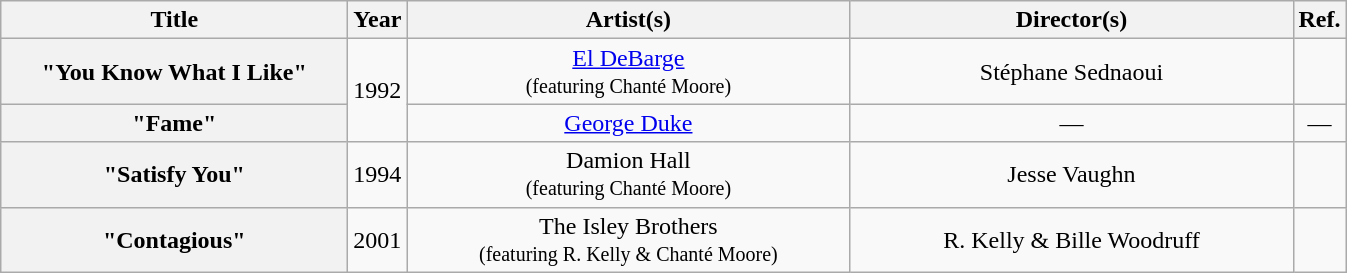<table class="wikitable plainrowheaders" style="text-align:center;">
<tr>
<th scope="col" style="width:14em;">Title</th>
<th scope="col">Year</th>
<th scope="col" style="width:18em;">Artist(s)</th>
<th scope="col" style="width:18em;">Director(s)</th>
<th scope="col">Ref.</th>
</tr>
<tr>
<th scope="row">"You Know What I Like"</th>
<td rowspan="2">1992</td>
<td><a href='#'>El DeBarge</a><br><small>(featuring Chanté Moore)</small></td>
<td>Stéphane Sednaoui</td>
<td></td>
</tr>
<tr>
<th scope="row">"Fame"</th>
<td><a href='#'>George Duke</a></td>
<td>—</td>
<td>—</td>
</tr>
<tr>
<th scope="row">"Satisfy You"</th>
<td>1994</td>
<td>Damion Hall<br><small>(featuring Chanté Moore)</small></td>
<td>Jesse Vaughn</td>
<td></td>
</tr>
<tr>
<th scope="row">"Contagious"</th>
<td>2001</td>
<td>The Isley Brothers<br><small>(featuring R. Kelly & Chanté Moore)</small></td>
<td>R. Kelly & Bille Woodruff</td>
<td></td>
</tr>
</table>
